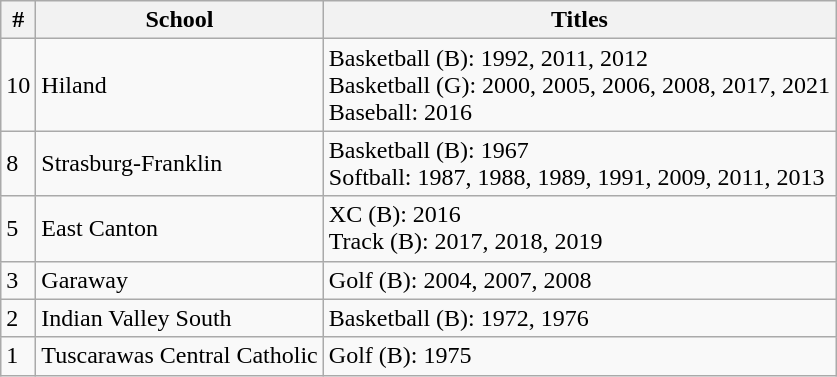<table class="wikitable">
<tr>
<th>#</th>
<th>School</th>
<th>Titles</th>
</tr>
<tr>
<td>10</td>
<td>Hiland</td>
<td>Basketball (B): 1992, 2011, 2012<br>Basketball (G): 2000, 2005, 2006, 2008, 2017, 2021<br>Baseball: 2016</td>
</tr>
<tr>
<td>8</td>
<td>Strasburg-Franklin</td>
<td>Basketball (B): 1967<br>Softball: 1987, 1988, 1989, 1991, 2009, 2011, 2013</td>
</tr>
<tr>
<td>5</td>
<td>East Canton</td>
<td>XC (B): 2016<br>Track (B): 2017, 2018, 2019</td>
</tr>
<tr>
<td>3</td>
<td>Garaway</td>
<td>Golf (B): 2004, 2007, 2008</td>
</tr>
<tr>
<td>2</td>
<td>Indian Valley South</td>
<td>Basketball (B): 1972, 1976</td>
</tr>
<tr>
<td>1</td>
<td>Tuscarawas Central Catholic</td>
<td>Golf (B): 1975</td>
</tr>
</table>
